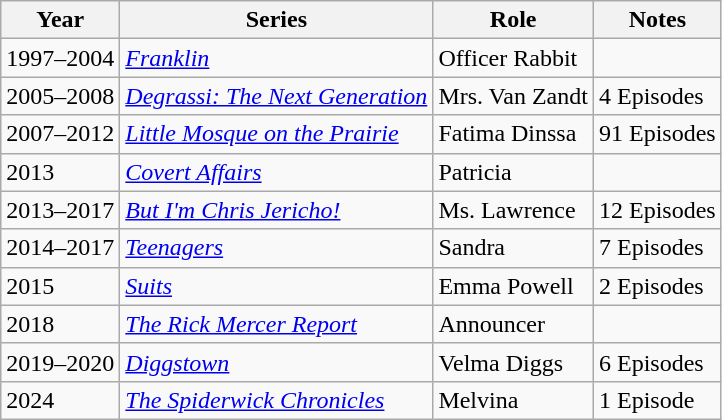<table class="wikitable sortable">
<tr>
<th>Year</th>
<th>Series</th>
<th>Role</th>
<th class="unsortable">Notes</th>
</tr>
<tr>
<td>1997–2004</td>
<td><a href='#'><em>Franklin</em></a></td>
<td>Officer Rabbit</td>
<td></td>
</tr>
<tr>
<td>2005–2008</td>
<td><em><a href='#'>Degrassi: The Next Generation</a></em></td>
<td>Mrs. Van Zandt</td>
<td>4 Episodes</td>
</tr>
<tr>
<td>2007–2012</td>
<td><em><a href='#'>Little Mosque on the Prairie</a></em></td>
<td>Fatima Dinssa</td>
<td>91 Episodes</td>
</tr>
<tr>
<td>2013</td>
<td><em><a href='#'>Covert Affairs</a></em></td>
<td>Patricia</td>
<td></td>
</tr>
<tr>
<td>2013–2017</td>
<td><em><a href='#'>But I'm Chris Jericho!</a></em></td>
<td>Ms. Lawrence</td>
<td>12 Episodes</td>
</tr>
<tr>
<td>2014–2017</td>
<td><a href='#'><em>Teenagers</em></a></td>
<td>Sandra</td>
<td>7 Episodes</td>
</tr>
<tr>
<td>2015</td>
<td><a href='#'><em>Suits</em></a></td>
<td>Emma Powell</td>
<td>2 Episodes</td>
</tr>
<tr>
<td>2018</td>
<td data-sort-value="Rick Mercer Report, The"><em><a href='#'>The Rick Mercer Report</a></em></td>
<td>Announcer</td>
<td></td>
</tr>
<tr>
<td>2019–2020</td>
<td><a href='#'><em>Diggstown</em></a></td>
<td>Velma Diggs</td>
<td>6 Episodes</td>
</tr>
<tr>
<td>2024</td>
<td><a href='#'><em>The Spiderwick Chronicles</em></a></td>
<td>Melvina</td>
<td>1 Episode</td>
</tr>
</table>
